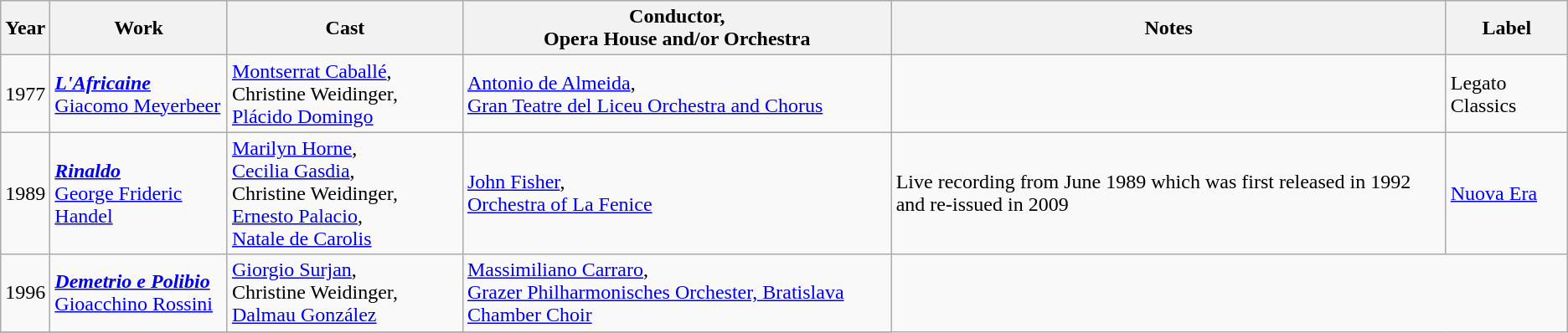<table class="wikitable">
<tr>
<th>Year</th>
<th>Work</th>
<th width="180">Cast</th>
<th>Conductor,<br>Opera House and/or Orchestra</th>
<th>Notes</th>
<th>Label</th>
</tr>
<tr>
<td>1977</td>
<td><strong><em><a href='#'>L'Africaine</a></em></strong><br><a href='#'>Giacomo Meyerbeer</a></td>
<td><a href='#'>Montserrat Caballé</a>,<br> Christine Weidinger,<br> <a href='#'>Plácido Domingo</a></td>
<td><a href='#'>Antonio de Almeida</a>,<br><a href='#'>Gran Teatre del Liceu Orchestra and Chorus</a></td>
<td></td>
<td>Legato Classics</td>
</tr>
<tr>
<td>1989</td>
<td><strong><em><a href='#'>Rinaldo</a></em></strong><br><a href='#'>George Frideric Handel</a></td>
<td><a href='#'>Marilyn Horne</a>,<br><a href='#'>Cecilia Gasdia</a>,<br> Christine Weidinger,<br> <a href='#'>Ernesto Palacio</a>,<br> <a href='#'>Natale de Carolis</a></td>
<td><a href='#'>John Fisher</a>,<br><a href='#'>Orchestra of La Fenice</a></td>
<td>Live recording from June 1989 which was first released in 1992 and re-issued in 2009</td>
<td><a href='#'>Nuova Era</a></td>
</tr>
<tr>
<td>1996</td>
<td><strong><em><a href='#'>Demetrio e Polibio</a></em></strong><br><a href='#'>Gioacchino Rossini</a></td>
<td><a href='#'>Giorgio Surjan</a>,<br> Christine Weidinger,<br> <a href='#'>Dalmau González</a></td>
<td><a href='#'>Massimiliano Carraro</a>,<br><a href='#'>Grazer Philharmonisches Orchester, Bratislava Chamber Choir</a></td>
</tr>
<tr>
</tr>
</table>
